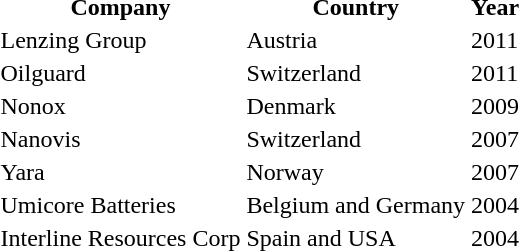<table class="sortable">
<tr>
<th>Company</th>
<th>Country</th>
<th>Year</th>
</tr>
<tr>
<td>Lenzing Group</td>
<td>Austria</td>
<td>2011</td>
</tr>
<tr>
<td>Oilguard</td>
<td>Switzerland</td>
<td>2011</td>
</tr>
<tr>
<td>Nonox</td>
<td>Denmark</td>
<td>2009</td>
</tr>
<tr>
<td>Nanovis</td>
<td>Switzerland</td>
<td>2007</td>
</tr>
<tr>
<td>Yara</td>
<td>Norway</td>
<td>2007</td>
</tr>
<tr>
<td>Umicore Batteries</td>
<td>Belgium and Germany</td>
<td>2004</td>
</tr>
<tr>
<td>Interline Resources Corp</td>
<td>Spain and USA</td>
<td>2004</td>
</tr>
</table>
